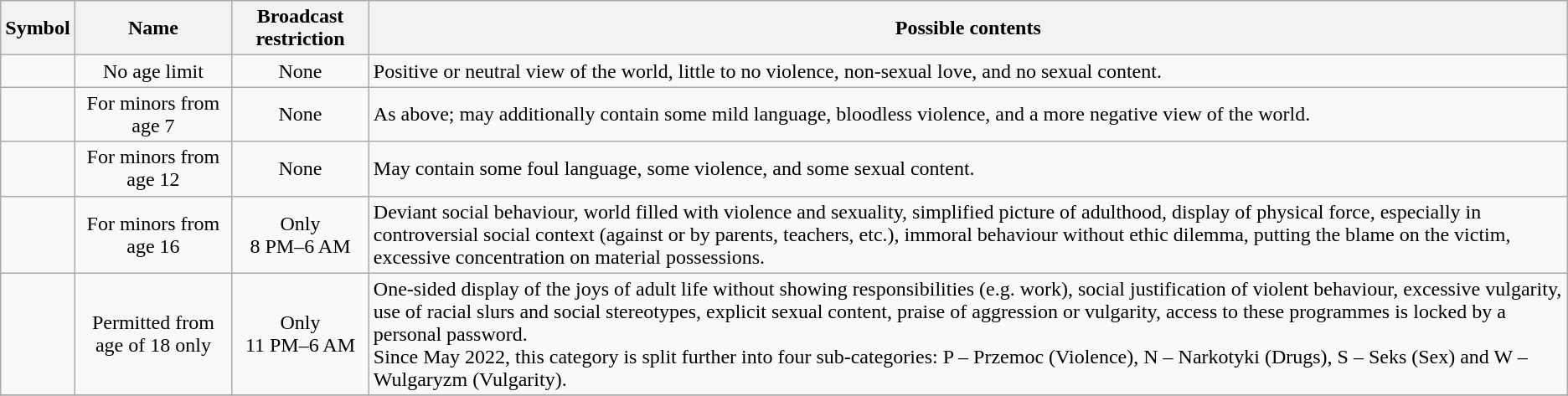<table class="wikitable">
<tr>
<th>Symbol</th>
<th>Name</th>
<th>Broadcast restriction</th>
<th>Possible contents</th>
</tr>
<tr>
<td></td>
<td style="text-align:center">No age limit</td>
<td style="text-align:center">None</td>
<td>Positive or neutral view of the world, little to no violence, non-sexual love, and no sexual content.</td>
</tr>
<tr>
<td></td>
<td style="text-align:center">For minors from age 7</td>
<td style="text-align:center">None</td>
<td>As above; may additionally contain some mild language, bloodless violence, and a more negative view of the world.</td>
</tr>
<tr>
<td></td>
<td style="text-align:center">For minors from age 12</td>
<td style="text-align:center">None</td>
<td>May contain some foul language, some violence, and some sexual content.</td>
</tr>
<tr>
<td></td>
<td style="text-align:center">For minors from age 16</td>
<td style="text-align:center">Only<br>8 PM–6 AM</td>
<td>Deviant social behaviour, world filled with violence and sexuality, simplified picture of adulthood, display of physical force, especially in controversial social context (against or by parents, teachers, etc.), immoral behaviour without ethic dilemma, putting the blame on the victim, excessive concentration on material possessions.</td>
</tr>
<tr>
<td></td>
<td style="text-align:center">Permitted from age of 18 only</td>
<td style="text-align:center">Only<br>11 PM–6 AM</td>
<td>One-sided display of the joys of adult life without showing responsibilities (e.g. work), social justification of violent behaviour, excessive vulgarity, use of racial slurs and social stereotypes, explicit sexual content, praise of aggression or vulgarity, access to these programmes is locked by a personal password.<br>Since May 2022, this category is split further into four sub-categories:
P – Przemoc (Violence),
N – Narkotyki (Drugs), S – Seks (Sex) and W – Wulgaryzm (Vulgarity).</td>
</tr>
<tr>
</tr>
</table>
